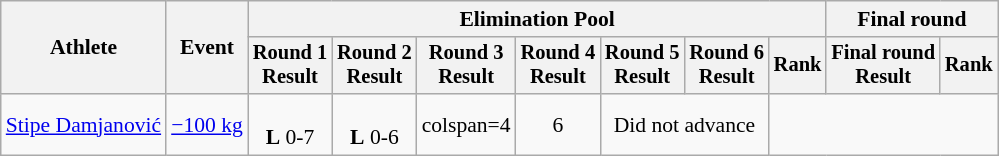<table class="wikitable" style="font-size:90%">
<tr>
<th rowspan="2">Athlete</th>
<th rowspan="2">Event</th>
<th colspan=7>Elimination Pool</th>
<th colspan=2>Final round</th>
</tr>
<tr style="font-size: 95%">
<th>Round 1<br>Result</th>
<th>Round 2<br>Result</th>
<th>Round 3<br>Result</th>
<th>Round 4<br>Result</th>
<th>Round 5<br>Result</th>
<th>Round 6<br>Result</th>
<th>Rank</th>
<th>Final round<br>Result</th>
<th>Rank</th>
</tr>
<tr align=center>
<td align=left><a href='#'>Stipe Damjanović</a></td>
<td align=left><a href='#'>−100 kg</a></td>
<td><br><strong>L</strong> 0-7</td>
<td><br><strong>L</strong> 0-6</td>
<td>colspan=4 </td>
<td>6</td>
<td colspan=2>Did not advance</td>
</tr>
</table>
